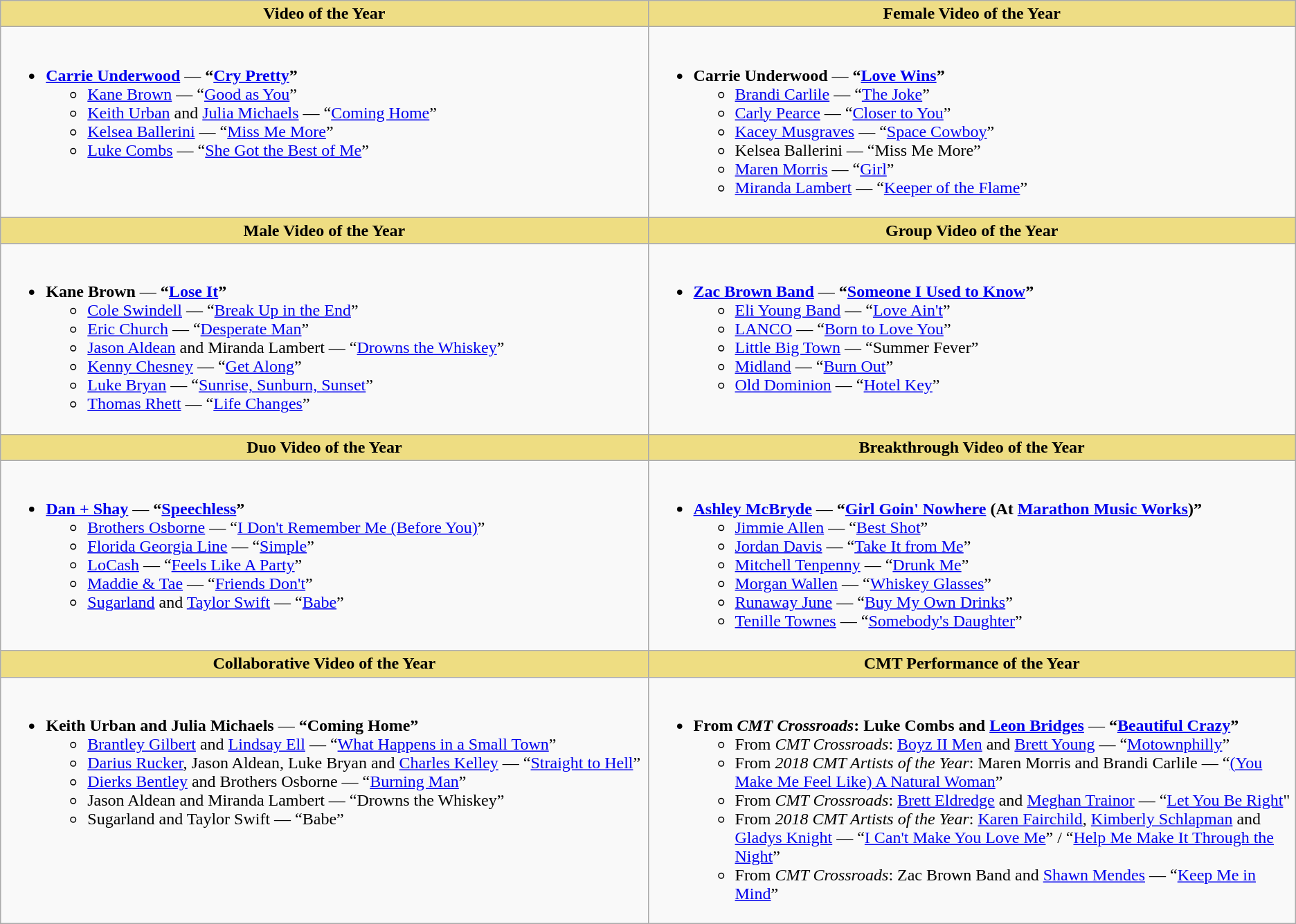<table class="wikitable">
<tr>
<th style="background:#EEDD85;" width="50%">Video of the Year</th>
<th style="background:#EEDD85;" width="50%">Female Video of the Year</th>
</tr>
<tr>
<td valign="top"><br><ul><li><strong><a href='#'>Carrie Underwood</a></strong> — <strong>“<a href='#'>Cry Pretty</a>”</strong><ul><li><a href='#'>Kane Brown</a>  — “<a href='#'>Good as You</a>”</li><li><a href='#'>Keith Urban</a> and <a href='#'>Julia Michaels</a>  — “<a href='#'>Coming Home</a>”</li><li><a href='#'>Kelsea Ballerini</a>  — “<a href='#'>Miss Me More</a>”</li><li><a href='#'>Luke Combs</a>  — “<a href='#'>She Got the Best of Me</a>”</li></ul></li></ul></td>
<td valign="top"><br><ul><li><strong>Carrie Underwood</strong> — <strong>“<a href='#'>Love Wins</a>”</strong><ul><li><a href='#'>Brandi Carlile</a>  — “<a href='#'>The Joke</a>”</li><li><a href='#'>Carly Pearce</a>  — “<a href='#'>Closer to You</a>”</li><li><a href='#'>Kacey Musgraves</a>  — “<a href='#'>Space Cowboy</a>”</li><li>Kelsea Ballerini  — “Miss Me More”</li><li><a href='#'>Maren Morris</a>  — “<a href='#'>Girl</a>”</li><li><a href='#'>Miranda Lambert</a>  — “<a href='#'>Keeper of the Flame</a>”</li></ul></li></ul></td>
</tr>
<tr>
<th style="background:#EEDD82; width=50%">Male Video of the Year</th>
<th style="background:#EEDD82; width=50%">Group Video of the Year</th>
</tr>
<tr>
<td valign="top"><br><ul><li><strong>Kane Brown</strong> — <strong>“<a href='#'>Lose It</a>”</strong><ul><li><a href='#'>Cole Swindell</a>  — “<a href='#'>Break Up in the End</a>”</li><li><a href='#'>Eric Church</a>  — “<a href='#'>Desperate Man</a>”</li><li><a href='#'>Jason Aldean</a> and Miranda Lambert  — “<a href='#'>Drowns the Whiskey</a>”</li><li><a href='#'>Kenny Chesney</a>  — “<a href='#'>Get Along</a>”</li><li><a href='#'>Luke Bryan</a>  — “<a href='#'>Sunrise, Sunburn, Sunset</a>”</li><li><a href='#'>Thomas Rhett</a>  — “<a href='#'>Life Changes</a>”</li></ul></li></ul></td>
<td valign="top"><br><ul><li><strong><a href='#'>Zac Brown Band</a></strong> — <strong>“<a href='#'>Someone I Used to Know</a>”</strong><ul><li><a href='#'>Eli Young Band</a>  — “<a href='#'>Love Ain't</a>”</li><li><a href='#'>LANCO</a>  — “<a href='#'>Born to Love You</a>”</li><li><a href='#'>Little Big Town</a>  — “Summer Fever”</li><li><a href='#'>Midland</a>  — “<a href='#'>Burn Out</a>”</li><li><a href='#'>Old Dominion</a>  — “<a href='#'>Hotel Key</a>”</li></ul></li></ul></td>
</tr>
<tr>
<th style="background:#EEDD82; width=50%">Duo Video of the Year</th>
<th style="background:#EEDD82; width=50%">Breakthrough Video of the Year</th>
</tr>
<tr>
<td valign="top"><br><ul><li><strong><a href='#'>Dan + Shay</a></strong> — <strong>“<a href='#'>Speechless</a>”</strong><ul><li><a href='#'>Brothers Osborne</a>  — “<a href='#'>I Don't Remember Me (Before You)</a>”</li><li><a href='#'>Florida Georgia Line</a>  — “<a href='#'>Simple</a>”</li><li><a href='#'>LoCash</a>  — “<a href='#'>Feels Like A Party</a>”</li><li><a href='#'>Maddie & Tae</a>  — “<a href='#'>Friends Don't</a>”</li><li><a href='#'>Sugarland</a> and <a href='#'>Taylor Swift</a>  — “<a href='#'>Babe</a>”</li></ul></li></ul></td>
<td valign="top"><br><ul><li><strong><a href='#'>Ashley McBryde</a></strong> — <strong>“<a href='#'>Girl Goin' Nowhere</a> (At <a href='#'>Marathon Music Works</a>)”</strong><ul><li><a href='#'>Jimmie Allen</a>  — “<a href='#'>Best Shot</a>”</li><li><a href='#'>Jordan Davis</a>  — “<a href='#'>Take It from Me</a>”</li><li><a href='#'>Mitchell Tenpenny</a>  — “<a href='#'>Drunk Me</a>”</li><li><a href='#'>Morgan Wallen</a>  — “<a href='#'>Whiskey Glasses</a>”</li><li><a href='#'>Runaway June</a>  — “<a href='#'>Buy My Own Drinks</a>”</li><li><a href='#'>Tenille Townes</a>  — “<a href='#'>Somebody's Daughter</a>”</li></ul></li></ul></td>
</tr>
<tr>
<th style="background:#EEDD82; width=50%">Collaborative Video of the Year</th>
<th style="background:#EEDD82; width=50%">CMT Performance of the Year</th>
</tr>
<tr>
<td valign="top"><br><ul><li><strong>Keith Urban and Julia Michaels</strong> — <strong>“Coming Home”</strong><ul><li><a href='#'>Brantley Gilbert</a> and <a href='#'>Lindsay Ell</a>  — “<a href='#'>What Happens in a Small Town</a>”</li><li><a href='#'>Darius Rucker</a>, Jason Aldean, Luke Bryan and <a href='#'>Charles Kelley</a>  — “<a href='#'>Straight to Hell</a>”</li><li><a href='#'>Dierks Bentley</a> and Brothers Osborne  — “<a href='#'>Burning Man</a>”</li><li>Jason Aldean and Miranda Lambert  — “Drowns the Whiskey”</li><li>Sugarland and Taylor Swift  — “Babe”</li></ul></li></ul></td>
<td valign="top"><br><ul><li><strong>From <em>CMT Crossroads</em>: Luke Combs and <a href='#'>Leon Bridges</a></strong> — <strong>“<a href='#'>Beautiful Crazy</a>”</strong><ul><li>From <em>CMT Crossroads</em>: <a href='#'>Boyz II Men</a> and <a href='#'>Brett Young</a>  — “<a href='#'>Motownphilly</a>”</li><li>From <em>2018 CMT Artists of the Year</em>: Maren Morris and Brandi Carlile  — “<a href='#'>(You Make Me Feel Like) A Natural Woman</a>”</li><li>From <em>CMT Crossroads</em>: <a href='#'>Brett Eldredge</a> and <a href='#'>Meghan Trainor</a>  — “<a href='#'>Let You Be Right</a>"</li><li>From <em>2018 CMT Artists of the Year</em>: <a href='#'>Karen Fairchild</a>, <a href='#'>Kimberly Schlapman</a> and <a href='#'>Gladys Knight</a>  — “<a href='#'>I Can't Make You Love Me</a>” / “<a href='#'>Help Me Make It Through the Night</a>”</li><li>From <em>CMT Crossroads</em>: Zac Brown Band and <a href='#'>Shawn Mendes</a>  — “<a href='#'>Keep Me in Mind</a>”</li></ul></li></ul></td>
</tr>
</table>
